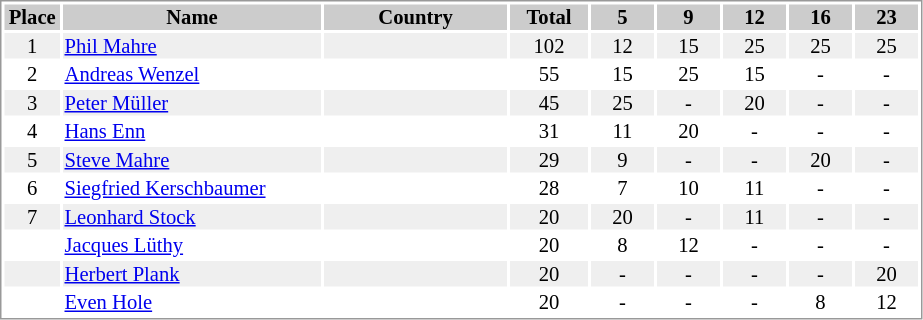<table border="0" style="border: 1px solid #999; background-color:#FFFFFF; text-align:center; font-size:86%; line-height:15px;">
<tr align="center" bgcolor="#CCCCCC">
<th width=35>Place</th>
<th width=170>Name</th>
<th width=120>Country</th>
<th width=50>Total</th>
<th width=40>5</th>
<th width=40>9</th>
<th width=40>12</th>
<th width=40>16</th>
<th width=40>23</th>
</tr>
<tr bgcolor="#EFEFEF">
<td>1</td>
<td align="left"><a href='#'>Phil Mahre</a></td>
<td align="left"></td>
<td>102</td>
<td>12</td>
<td>15</td>
<td>25</td>
<td>25</td>
<td>25</td>
</tr>
<tr>
<td>2</td>
<td align="left"><a href='#'>Andreas Wenzel</a></td>
<td align="left"></td>
<td>55</td>
<td>15</td>
<td>25</td>
<td>15</td>
<td>-</td>
<td>-</td>
</tr>
<tr bgcolor="#EFEFEF">
<td>3</td>
<td align="left"><a href='#'>Peter Müller</a></td>
<td align="left"></td>
<td>45</td>
<td>25</td>
<td>-</td>
<td>20</td>
<td>-</td>
<td>-</td>
</tr>
<tr>
<td>4</td>
<td align="left"><a href='#'>Hans Enn</a></td>
<td align="left"></td>
<td>31</td>
<td>11</td>
<td>20</td>
<td>-</td>
<td>-</td>
<td>-</td>
</tr>
<tr bgcolor="#EFEFEF">
<td>5</td>
<td align="left"><a href='#'>Steve Mahre</a></td>
<td align="left"></td>
<td>29</td>
<td>9</td>
<td>-</td>
<td>-</td>
<td>20</td>
<td>-</td>
</tr>
<tr>
<td>6</td>
<td align="left"><a href='#'>Siegfried Kerschbaumer</a></td>
<td align="left"></td>
<td>28</td>
<td>7</td>
<td>10</td>
<td>11</td>
<td>-</td>
<td>-</td>
</tr>
<tr bgcolor="#EFEFEF">
<td>7</td>
<td align="left"><a href='#'>Leonhard Stock</a></td>
<td align="left"></td>
<td>20</td>
<td>20</td>
<td>-</td>
<td>11</td>
<td>-</td>
<td>-</td>
</tr>
<tr>
<td></td>
<td align="left"><a href='#'>Jacques Lüthy</a></td>
<td align="left"></td>
<td>20</td>
<td>8</td>
<td>12</td>
<td>-</td>
<td>-</td>
<td>-</td>
</tr>
<tr bgcolor="#EFEFEF">
<td></td>
<td align="left"><a href='#'>Herbert Plank</a></td>
<td align="left"></td>
<td>20</td>
<td>-</td>
<td>-</td>
<td>-</td>
<td>-</td>
<td>20</td>
</tr>
<tr>
<td></td>
<td align="left"><a href='#'>Even Hole</a></td>
<td align="left"></td>
<td>20</td>
<td>-</td>
<td>-</td>
<td>-</td>
<td>8</td>
<td>12</td>
</tr>
</table>
